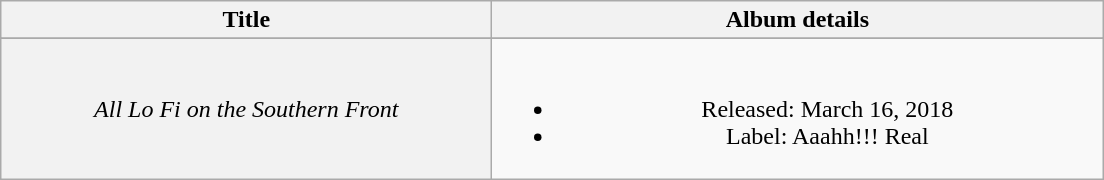<table class="wikitable plainrowheaders" style="text-align:center;" border="1">
<tr>
<th rowspan="1" scope="col" style="width:20em;">Title</th>
<th rowspan="1" scope="col" style="width:25em;">Album details</th>
</tr>
<tr>
</tr>
<tr>
<th scope="row" style="font-weight:normal;"><em>All Lo Fi on the Southern Front</em></th>
<td><br><ul><li>Released: March 16, 2018</li><li>Label: Aaahh!!! Real</li></ul></td>
</tr>
</table>
